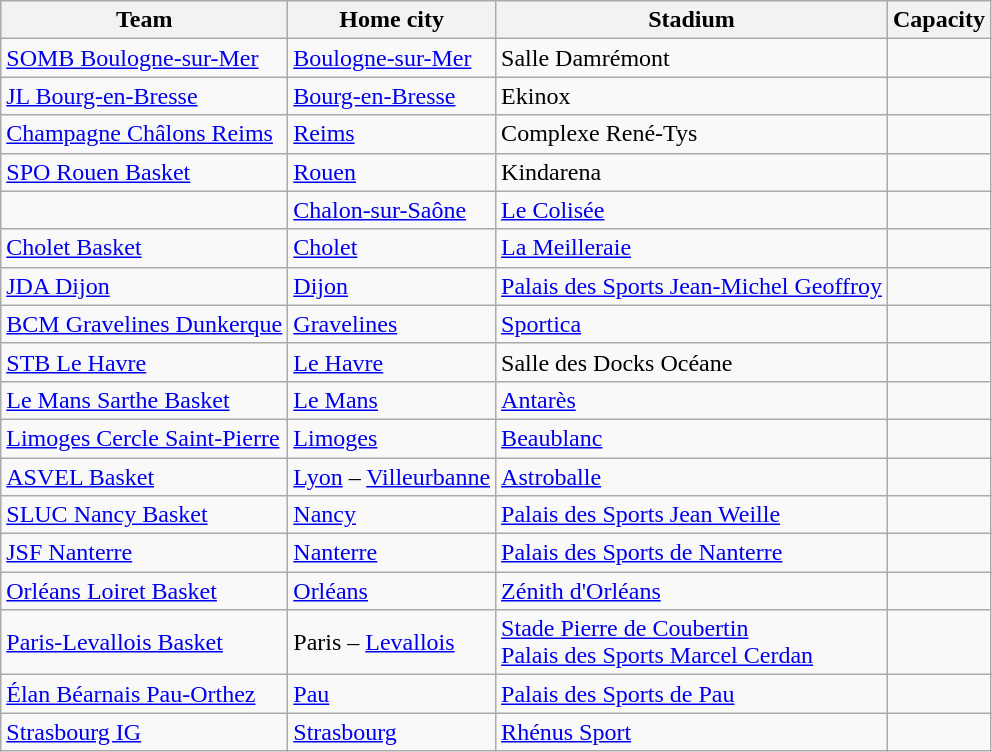<table class="wikitable sortable">
<tr>
<th>Team</th>
<th>Home city</th>
<th>Stadium</th>
<th>Capacity</th>
</tr>
<tr>
<td><a href='#'>SOMB Boulogne-sur-Mer</a></td>
<td><a href='#'>Boulogne-sur-Mer</a></td>
<td>Salle Damrémont</td>
<td></td>
</tr>
<tr>
<td><a href='#'>JL Bourg-en-Bresse</a></td>
<td><a href='#'>Bourg-en-Bresse</a></td>
<td>Ekinox</td>
<td></td>
</tr>
<tr>
<td><a href='#'>Champagne Châlons Reims</a></td>
<td><a href='#'>Reims</a></td>
<td>Complexe René-Tys</td>
<td></td>
</tr>
<tr>
<td><a href='#'>SPO Rouen Basket</a></td>
<td><a href='#'>Rouen</a></td>
<td>Kindarena</td>
<td></td>
</tr>
<tr>
<td></td>
<td><a href='#'>Chalon-sur-Saône</a></td>
<td><a href='#'>Le Colisée</a></td>
<td></td>
</tr>
<tr>
<td><a href='#'>Cholet Basket</a></td>
<td><a href='#'>Cholet</a></td>
<td><a href='#'>La Meilleraie</a></td>
<td></td>
</tr>
<tr>
<td><a href='#'>JDA Dijon</a></td>
<td><a href='#'>Dijon</a></td>
<td><a href='#'>Palais des Sports Jean-Michel Geoffroy</a></td>
<td></td>
</tr>
<tr>
<td><a href='#'>BCM Gravelines Dunkerque</a></td>
<td><a href='#'>Gravelines</a></td>
<td><a href='#'>Sportica</a></td>
<td></td>
</tr>
<tr>
<td><a href='#'>STB Le Havre</a></td>
<td><a href='#'>Le Havre</a></td>
<td>Salle des Docks Océane</td>
<td></td>
</tr>
<tr>
<td><a href='#'>Le Mans Sarthe Basket</a></td>
<td><a href='#'>Le Mans</a></td>
<td><a href='#'>Antarès</a></td>
<td></td>
</tr>
<tr>
<td><a href='#'>Limoges Cercle Saint-Pierre</a></td>
<td><a href='#'>Limoges</a></td>
<td><a href='#'>Beaublanc</a></td>
<td></td>
</tr>
<tr>
<td><a href='#'>ASVEL Basket</a></td>
<td><a href='#'>Lyon</a> – <a href='#'>Villeurbanne</a></td>
<td><a href='#'>Astroballe</a></td>
<td></td>
</tr>
<tr>
<td><a href='#'>SLUC Nancy Basket</a></td>
<td><a href='#'>Nancy</a></td>
<td><a href='#'>Palais des Sports Jean Weille</a></td>
<td></td>
</tr>
<tr>
<td><a href='#'>JSF Nanterre</a></td>
<td><a href='#'>Nanterre</a></td>
<td><a href='#'>Palais des Sports de Nanterre</a></td>
<td></td>
</tr>
<tr>
<td><a href='#'>Orléans Loiret Basket</a></td>
<td><a href='#'>Orléans</a></td>
<td><a href='#'>Zénith d'Orléans</a></td>
<td></td>
</tr>
<tr>
<td><a href='#'>Paris-Levallois Basket</a></td>
<td>Paris – <a href='#'>Levallois</a></td>
<td><a href='#'>Stade Pierre de Coubertin</a> <br> <a href='#'>Palais des Sports Marcel Cerdan</a></td>
<td></td>
</tr>
<tr>
<td><a href='#'>Élan Béarnais Pau-Orthez</a></td>
<td><a href='#'>Pau</a></td>
<td><a href='#'>Palais des Sports de Pau</a></td>
<td></td>
</tr>
<tr>
<td><a href='#'>Strasbourg IG</a></td>
<td><a href='#'>Strasbourg</a></td>
<td><a href='#'>Rhénus Sport</a></td>
<td></td>
</tr>
</table>
